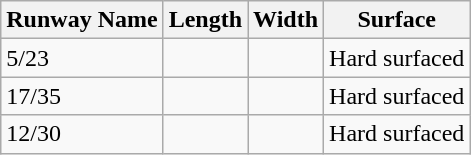<table class="wikitable">
<tr>
<th>Runway Name</th>
<th>Length</th>
<th>Width</th>
<th>Surface</th>
</tr>
<tr>
<td>5/23</td>
<td></td>
<td></td>
<td>Hard surfaced</td>
</tr>
<tr>
<td>17/35</td>
<td></td>
<td></td>
<td>Hard surfaced</td>
</tr>
<tr>
<td>12/30</td>
<td></td>
<td></td>
<td>Hard surfaced</td>
</tr>
</table>
